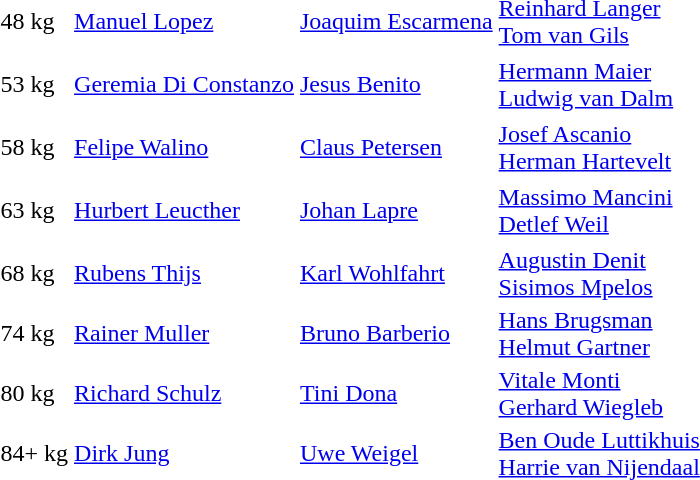<table>
<tr>
<td>48 kg</td>
<td> <a href='#'>Manuel Lopez</a></td>
<td> <a href='#'>Joaquim Escarmena</a></td>
<td> <a href='#'>Reinhard Langer</a> <br>  <a href='#'>Tom van Gils</a></td>
</tr>
<tr>
</tr>
<tr>
<td>53 kg</td>
<td> <a href='#'>Geremia Di Constanzo</a></td>
<td> <a href='#'>Jesus Benito</a></td>
<td> <a href='#'>Hermann Maier</a> <br>  <a href='#'>Ludwig van Dalm</a></td>
</tr>
<tr>
</tr>
<tr>
<td>58 kg</td>
<td> <a href='#'>Felipe Walino</a></td>
<td> <a href='#'>Claus Petersen</a></td>
<td> <a href='#'>Josef Ascanio</a> <br>  <a href='#'>Herman Hartevelt</a></td>
</tr>
<tr>
</tr>
<tr>
<td>63 kg</td>
<td> <a href='#'>Hurbert Leucther</a></td>
<td> <a href='#'>Johan Lapre</a></td>
<td> <a href='#'>Massimo Mancini</a> <br>  <a href='#'>Detlef Weil</a></td>
</tr>
<tr>
</tr>
<tr>
<td>68 kg</td>
<td> <a href='#'>Rubens Thijs</a></td>
<td> <a href='#'>Karl Wohlfahrt</a></td>
<td> <a href='#'>Augustin Denit</a> <br>  <a href='#'>Sisimos Mpelos</a></td>
</tr>
<tr>
<td>74 kg</td>
<td> <a href='#'>Rainer Muller</a></td>
<td> <a href='#'>Bruno Barberio</a></td>
<td> <a href='#'>Hans Brugsman</a> <br>  <a href='#'>Helmut Gartner</a></td>
</tr>
<tr>
<td>80 kg</td>
<td> <a href='#'>Richard Schulz</a></td>
<td> <a href='#'>Tini Dona</a></td>
<td> <a href='#'>Vitale Monti</a> <br>  <a href='#'>Gerhard Wiegleb</a></td>
</tr>
<tr>
<td>84+ kg</td>
<td> <a href='#'>Dirk Jung</a></td>
<td> <a href='#'>Uwe Weigel</a></td>
<td> <a href='#'>Ben Oude Luttikhuis</a> <br> <a href='#'>Harrie van Nijendaal</a></td>
</tr>
</table>
